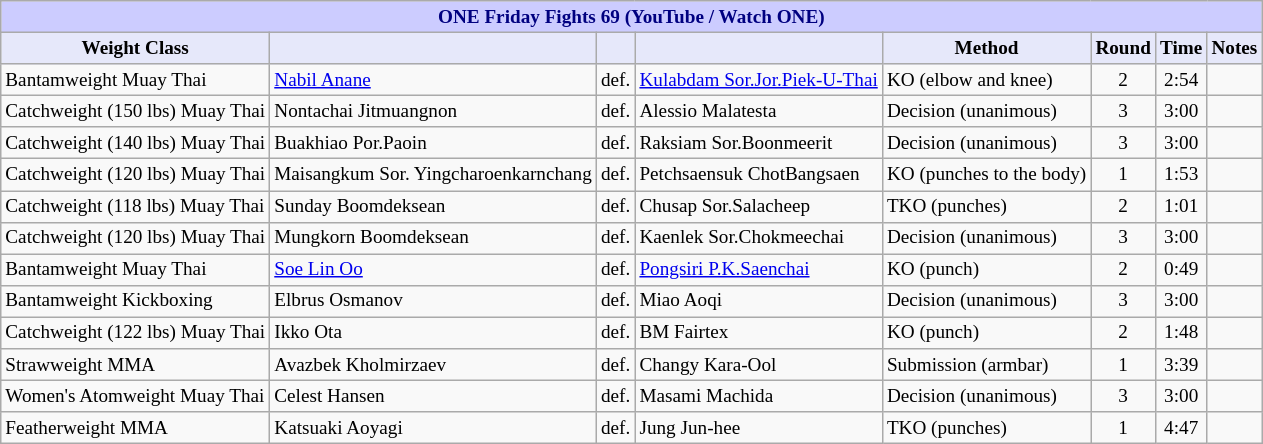<table class="wikitable" style="font-size: 80%;">
<tr>
<th colspan="8" style="background-color: #ccf; color: #000080; text-align: center;"><strong>ONE Friday Fights 69 (YouTube / Watch ONE)</strong></th>
</tr>
<tr>
<th colspan="1" style="background-color: #E6E8FA; color: #000000; text-align: center;">Weight Class</th>
<th colspan="1" style="background-color: #E6E8FA; color: #000000; text-align: center;"></th>
<th colspan="1" style="background-color: #E6E8FA; color: #000000; text-align: center;"></th>
<th colspan="1" style="background-color: #E6E8FA; color: #000000; text-align: center;"></th>
<th colspan="1" style="background-color: #E6E8FA; color: #000000; text-align: center;">Method</th>
<th colspan="1" style="background-color: #E6E8FA; color: #000000; text-align: center;">Round</th>
<th colspan="1" style="background-color: #E6E8FA; color: #000000; text-align: center;">Time</th>
<th colspan="1" style="background-color: #E6E8FA; color: #000000; text-align: center;">Notes</th>
</tr>
<tr>
<td>Bantamweight Muay Thai</td>
<td> <a href='#'>Nabil Anane</a></td>
<td>def.</td>
<td> <a href='#'>Kulabdam Sor.Jor.Piek-U-Thai</a></td>
<td>KO (elbow and knee)</td>
<td align=center>2</td>
<td align=center>2:54</td>
<td></td>
</tr>
<tr>
<td>Catchweight (150 lbs) Muay Thai</td>
<td> Nontachai Jitmuangnon</td>
<td>def.</td>
<td> Alessio Malatesta</td>
<td>Decision (unanimous)</td>
<td align=center>3</td>
<td align=center>3:00</td>
<td></td>
</tr>
<tr>
<td>Catchweight (140 lbs) Muay Thai</td>
<td> Buakhiao Por.Paoin</td>
<td>def.</td>
<td> Raksiam Sor.Boonmeerit</td>
<td>Decision (unanimous)</td>
<td align=center>3</td>
<td align=center>3:00</td>
<td></td>
</tr>
<tr>
<td>Catchweight (120 lbs) Muay Thai</td>
<td> Maisangkum Sor. Yingcharoenkarnchang</td>
<td>def.</td>
<td> Petchsaensuk ChotBangsaen</td>
<td>KO (punches to the body)</td>
<td align=center>1</td>
<td align=center>1:53</td>
<td></td>
</tr>
<tr>
<td>Catchweight (118 lbs) Muay Thai</td>
<td> Sunday Boomdeksean</td>
<td>def.</td>
<td> Chusap Sor.Salacheep</td>
<td>TKO (punches)</td>
<td align=center>2</td>
<td align=center>1:01</td>
<td></td>
</tr>
<tr>
<td>Catchweight (120 lbs) Muay Thai</td>
<td> Mungkorn Boomdeksean</td>
<td>def.</td>
<td> Kaenlek Sor.Chokmeechai</td>
<td>Decision (unanimous)</td>
<td align=center>3</td>
<td align=center>3:00</td>
<td></td>
</tr>
<tr>
<td>Bantamweight Muay Thai</td>
<td> <a href='#'>Soe Lin Oo</a></td>
<td>def.</td>
<td> <a href='#'>Pongsiri P.K.Saenchai</a></td>
<td>KO (punch)</td>
<td align=center>2</td>
<td align=center>0:49</td>
<td></td>
</tr>
<tr>
<td>Bantamweight Kickboxing</td>
<td> Elbrus Osmanov</td>
<td>def.</td>
<td> Miao Aoqi</td>
<td>Decision (unanimous)</td>
<td align=center>3</td>
<td align=center>3:00</td>
<td></td>
</tr>
<tr>
<td>Catchweight (122 lbs) Muay Thai</td>
<td> Ikko Ota</td>
<td>def.</td>
<td> BM Fairtex</td>
<td>KO (punch)</td>
<td align=center>2</td>
<td align=center>1:48</td>
<td></td>
</tr>
<tr>
<td>Strawweight MMA</td>
<td> Avazbek Kholmirzaev</td>
<td>def.</td>
<td> Changy Kara-Ool</td>
<td>Submission (armbar)</td>
<td align=center>1</td>
<td align=center>3:39</td>
<td></td>
</tr>
<tr>
<td>Women's Atomweight Muay Thai</td>
<td> Celest Hansen</td>
<td>def.</td>
<td> Masami Machida</td>
<td>Decision (unanimous)</td>
<td align=center>3</td>
<td align=center>3:00</td>
<td></td>
</tr>
<tr>
<td>Featherweight MMA</td>
<td> Katsuaki Aoyagi</td>
<td>def.</td>
<td> Jung Jun-hee</td>
<td>TKO (punches)</td>
<td align=center>1</td>
<td align=center>4:47</td>
<td></td>
</tr>
</table>
